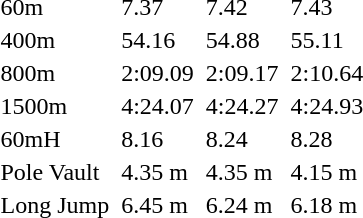<table>
<tr>
<td>60m</td>
<td></td>
<td>7.37</td>
<td></td>
<td>7.42</td>
<td></td>
<td>7.43</td>
</tr>
<tr>
<td>400m</td>
<td></td>
<td>54.16</td>
<td></td>
<td>54.88</td>
<td></td>
<td>55.11</td>
</tr>
<tr>
<td>800m</td>
<td></td>
<td>2:09.09</td>
<td></td>
<td>2:09.17</td>
<td></td>
<td>2:10.64</td>
</tr>
<tr>
<td>1500m</td>
<td></td>
<td>4:24.07</td>
<td></td>
<td>4:24.27</td>
<td></td>
<td>4:24.93</td>
</tr>
<tr>
<td>60mH</td>
<td></td>
<td>8.16</td>
<td></td>
<td>8.24</td>
<td></td>
<td>8.28</td>
</tr>
<tr>
<td>Pole Vault</td>
<td></td>
<td>4.35 m</td>
<td></td>
<td>4.35 m</td>
<td></td>
<td>4.15 m</td>
</tr>
<tr>
<td>Long Jump</td>
<td></td>
<td>6.45 m</td>
<td></td>
<td>6.24 m</td>
<td></td>
<td>6.18 m</td>
</tr>
</table>
